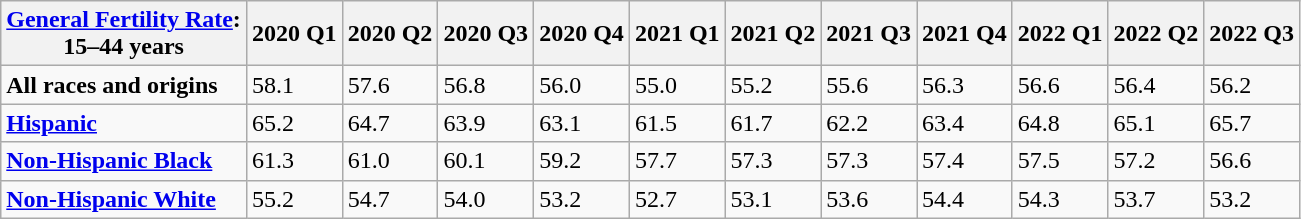<table class="wikitable">
<tr>
<th><a href='#'>General Fertility Rate</a>:<br>15–44 years</th>
<th>2020 Q1</th>
<th>2020 Q2</th>
<th>2020 Q3</th>
<th>2020 Q4</th>
<th>2021 Q1</th>
<th>2021 Q2</th>
<th>2021 Q3</th>
<th>2021 Q4</th>
<th>2022 Q1</th>
<th>2022 Q2</th>
<th>2022 Q3</th>
</tr>
<tr>
<td><strong>All races and origins</strong></td>
<td>58.1</td>
<td>57.6</td>
<td>56.8</td>
<td>56.0</td>
<td>55.0</td>
<td>55.2</td>
<td>55.6</td>
<td>56.3</td>
<td>56.6</td>
<td>56.4</td>
<td>56.2</td>
</tr>
<tr>
<td><strong><a href='#'>Hispanic</a></strong></td>
<td>65.2</td>
<td>64.7</td>
<td>63.9</td>
<td>63.1</td>
<td>61.5</td>
<td>61.7</td>
<td>62.2</td>
<td>63.4</td>
<td>64.8</td>
<td>65.1</td>
<td>65.7</td>
</tr>
<tr>
<td><strong><a href='#'>Non-Hispanic Black</a></strong></td>
<td>61.3</td>
<td>61.0</td>
<td>60.1</td>
<td>59.2</td>
<td>57.7</td>
<td>57.3</td>
<td>57.3</td>
<td>57.4</td>
<td>57.5</td>
<td>57.2</td>
<td>56.6</td>
</tr>
<tr>
<td><strong><a href='#'>Non-Hispanic White</a></strong></td>
<td>55.2</td>
<td>54.7</td>
<td>54.0</td>
<td>53.2</td>
<td>52.7</td>
<td>53.1</td>
<td>53.6</td>
<td>54.4</td>
<td>54.3</td>
<td>53.7</td>
<td>53.2</td>
</tr>
</table>
